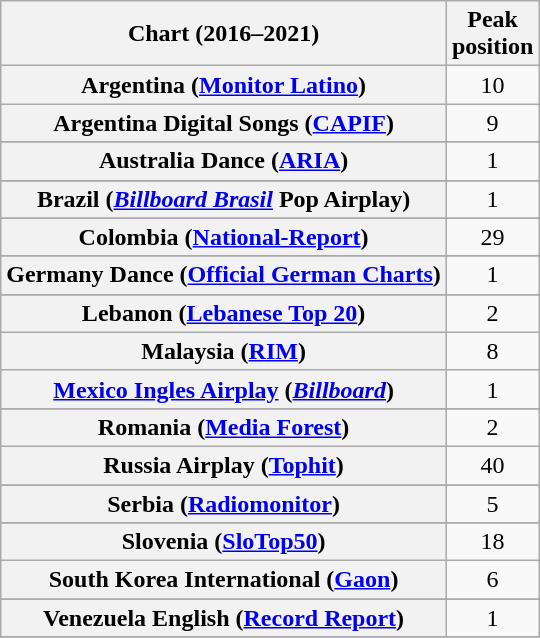<table class="wikitable sortable plainrowheaders" style="text-align:center">
<tr>
<th scope="col">Chart (2016–2021)</th>
<th scope="col">Peak<br> position</th>
</tr>
<tr>
<th scope="row">Argentina (<a href='#'>Monitor Latino</a>)</th>
<td>10</td>
</tr>
<tr>
<th scope="row">Argentina Digital Songs (<a href='#'>CAPIF</a>)</th>
<td>9</td>
</tr>
<tr>
</tr>
<tr>
<th scope="row">Australia Dance (<a href='#'>ARIA</a>)</th>
<td>1</td>
</tr>
<tr>
</tr>
<tr>
</tr>
<tr>
</tr>
<tr>
</tr>
<tr>
<th scope="row">Brazil (<em><a href='#'>Billboard Brasil</a></em> Pop Airplay)</th>
<td>1</td>
</tr>
<tr>
</tr>
<tr>
</tr>
<tr>
</tr>
<tr>
</tr>
<tr>
<th scope="row">Colombia (<a href='#'>National-Report</a>)</th>
<td>29</td>
</tr>
<tr>
</tr>
<tr>
</tr>
<tr>
</tr>
<tr>
</tr>
<tr>
</tr>
<tr>
</tr>
<tr>
</tr>
<tr>
<th scope="row">Germany Dance (<a href='#'>Official German Charts</a>)</th>
<td>1</td>
</tr>
<tr>
</tr>
<tr>
</tr>
<tr>
</tr>
<tr>
</tr>
<tr>
</tr>
<tr>
</tr>
<tr>
</tr>
<tr>
<th scope="row">Lebanon (<a href='#'>Lebanese Top 20</a>)</th>
<td>2</td>
</tr>
<tr>
<th scope="row">Malaysia (<a href='#'>RIM</a>)</th>
<td>8</td>
</tr>
<tr>
<th scope="row"><a href='#'>Mexico Ingles Airplay</a> (<em><a href='#'>Billboard</a></em>)</th>
<td>1</td>
</tr>
<tr>
</tr>
<tr>
</tr>
<tr>
</tr>
<tr>
</tr>
<tr>
</tr>
<tr>
</tr>
<tr>
<th scope="row">Romania (<a href='#'>Media Forest</a>)</th>
<td>2</td>
</tr>
<tr>
<th scope="row">Russia Airplay (<a href='#'>Tophit</a>)</th>
<td>40</td>
</tr>
<tr>
</tr>
<tr>
<th scope="row">Serbia (<a href='#'>Radiomonitor</a>)</th>
<td>5</td>
</tr>
<tr>
</tr>
<tr>
</tr>
<tr>
<th scope="row">Slovenia (<a href='#'>SloTop50</a>)</th>
<td>18</td>
</tr>
<tr>
<th scope="row">South Korea International (<a href='#'>Gaon</a>)</th>
<td>6</td>
</tr>
<tr>
</tr>
<tr>
</tr>
<tr>
</tr>
<tr>
</tr>
<tr>
</tr>
<tr>
</tr>
<tr>
</tr>
<tr>
</tr>
<tr>
</tr>
<tr>
</tr>
<tr>
</tr>
<tr>
</tr>
<tr>
</tr>
<tr>
<th scope="row">Venezuela English (<a href='#'>Record Report</a>)</th>
<td>1</td>
</tr>
<tr>
</tr>
</table>
